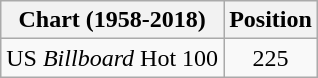<table class="wikitable plainrowheaders">
<tr>
<th>Chart (1958-2018)</th>
<th>Position</th>
</tr>
<tr>
<td>US <em>Billboard</em> Hot 100</td>
<td style="text-align:center;">225</td>
</tr>
</table>
